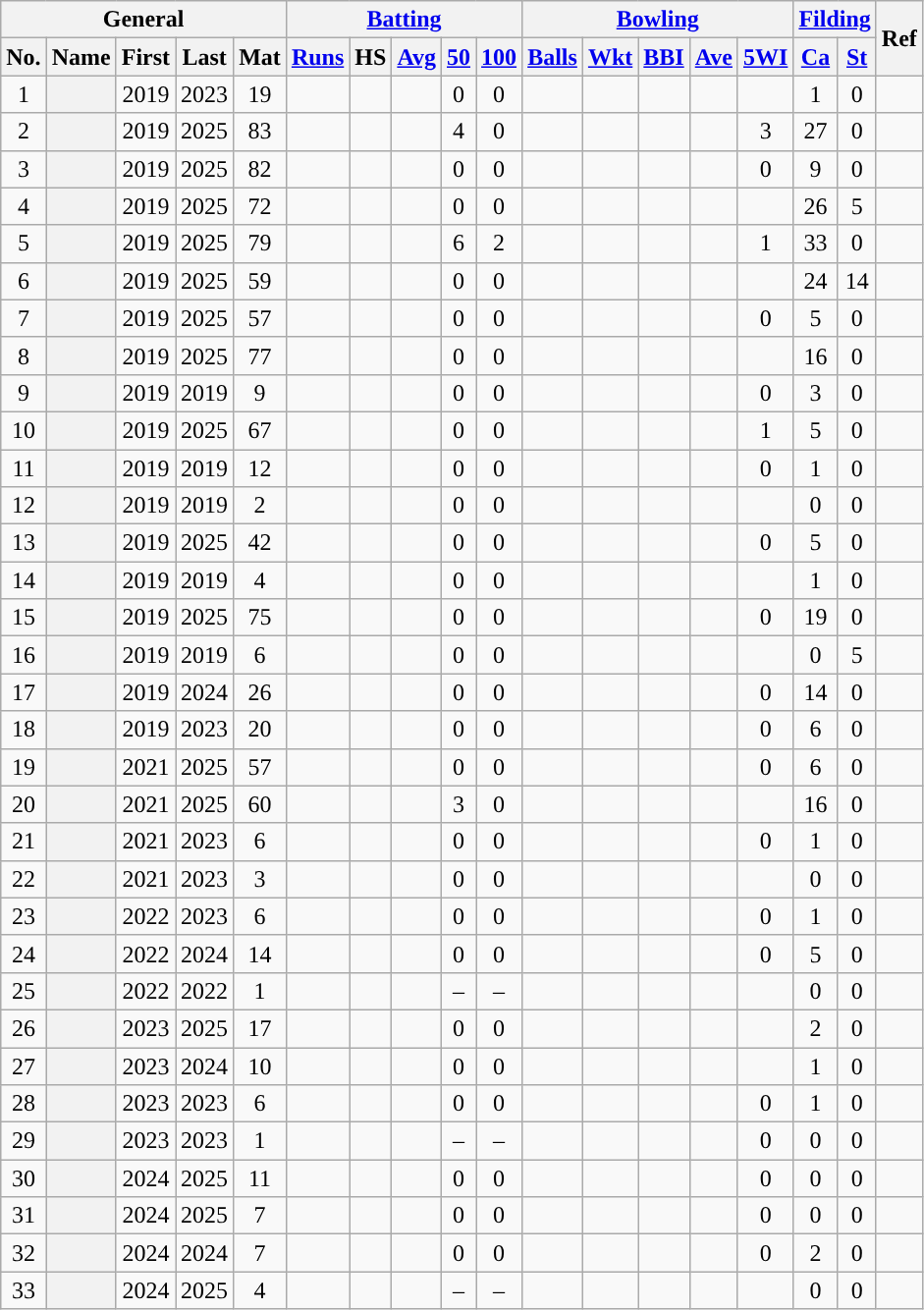<table class="wikitable plainrowheaders sortable" style="text-align:center">
<tr align="center">
<th scope="col" colspan=5 class="unsortable">General</th>
<th scope="col" colspan=5 class="unsortable"><a href='#'>Batting</a></th>
<th scope="col" colspan=5 class="unsortable"><a href='#'>Bowling</a></th>
<th scope="col" colspan=2 class="unsortable"><a href='#'>Filding</a></th>
<th scope="col" rowspan=2 class="unsortable">Ref</th>
</tr>
<tr align="center">
<th scope="col">No.</th>
<th scope="col">Name</th>
<th scope="col">First</th>
<th scope="col">Last</th>
<th scope="col">Mat</th>
<th scope="col"><a href='#'>Runs</a></th>
<th scope="col">HS</th>
<th scope="col"><a href='#'>Avg</a></th>
<th scope="col"><a href='#'>50</a></th>
<th scope="col"><a href='#'>100</a></th>
<th scope="col"><a href='#'>Balls</a></th>
<th scope="col"><a href='#'>Wkt</a></th>
<th scope="col"><a href='#'>BBI</a></th>
<th scope="col"><a href='#'>Ave</a></th>
<th scope="col"><a href='#'>5WI</a></th>
<th scope="col"><a href='#'>Ca</a></th>
<th scope="col"><a href='#'>St</a></th>
</tr>
<tr align="center">
<td>1</td>
<th scope="row"></th>
<td>2019</td>
<td>2023</td>
<td>19</td>
<td></td>
<td></td>
<td></td>
<td>0</td>
<td>0</td>
<td></td>
<td></td>
<td></td>
<td></td>
<td></td>
<td>1</td>
<td>0</td>
<td></td>
</tr>
<tr align="center">
<td>2</td>
<th scope="row"></th>
<td>2019</td>
<td>2025</td>
<td>83</td>
<td></td>
<td></td>
<td></td>
<td>4</td>
<td>0</td>
<td></td>
<td></td>
<td></td>
<td></td>
<td>3</td>
<td>27</td>
<td>0</td>
<td></td>
</tr>
<tr align="center">
<td>3</td>
<th scope="row"></th>
<td>2019</td>
<td>2025</td>
<td>82</td>
<td></td>
<td></td>
<td></td>
<td>0</td>
<td>0</td>
<td></td>
<td></td>
<td></td>
<td></td>
<td>0</td>
<td>9</td>
<td>0</td>
<td></td>
</tr>
<tr align="center">
<td>4</td>
<th scope="row"></th>
<td>2019</td>
<td>2025</td>
<td>72</td>
<td></td>
<td></td>
<td></td>
<td>0</td>
<td>0</td>
<td></td>
<td></td>
<td></td>
<td></td>
<td></td>
<td>26</td>
<td>5</td>
<td></td>
</tr>
<tr align="center">
<td>5</td>
<th scope="row"></th>
<td>2019</td>
<td>2025</td>
<td>79</td>
<td></td>
<td></td>
<td></td>
<td>6</td>
<td>2</td>
<td></td>
<td></td>
<td></td>
<td></td>
<td>1</td>
<td>33</td>
<td>0</td>
<td></td>
</tr>
<tr align="center">
<td>6</td>
<th scope="row"></th>
<td>2019</td>
<td>2025</td>
<td>59</td>
<td></td>
<td></td>
<td></td>
<td>0</td>
<td>0</td>
<td></td>
<td></td>
<td></td>
<td></td>
<td></td>
<td>24</td>
<td>14</td>
<td></td>
</tr>
<tr align="center">
<td>7</td>
<th scope="row"></th>
<td>2019</td>
<td>2025</td>
<td>57</td>
<td></td>
<td></td>
<td></td>
<td>0</td>
<td>0</td>
<td></td>
<td></td>
<td></td>
<td></td>
<td>0</td>
<td>5</td>
<td>0</td>
<td></td>
</tr>
<tr align="center">
<td>8</td>
<th scope="row"></th>
<td>2019</td>
<td>2025</td>
<td>77</td>
<td></td>
<td></td>
<td></td>
<td>0</td>
<td>0</td>
<td></td>
<td></td>
<td></td>
<td></td>
<td></td>
<td>16</td>
<td>0</td>
<td></td>
</tr>
<tr align="center">
<td>9</td>
<th scope="row"></th>
<td>2019</td>
<td>2019</td>
<td>9</td>
<td></td>
<td></td>
<td></td>
<td>0</td>
<td>0</td>
<td></td>
<td></td>
<td></td>
<td></td>
<td>0</td>
<td>3</td>
<td>0</td>
<td></td>
</tr>
<tr align="center">
<td>10</td>
<th scope="row"></th>
<td>2019</td>
<td>2025</td>
<td>67</td>
<td></td>
<td></td>
<td></td>
<td>0</td>
<td>0</td>
<td></td>
<td></td>
<td></td>
<td></td>
<td>1</td>
<td>5</td>
<td>0</td>
<td></td>
</tr>
<tr align="center">
<td>11</td>
<th scope="row"></th>
<td>2019</td>
<td>2019</td>
<td>12</td>
<td></td>
<td></td>
<td></td>
<td>0</td>
<td>0</td>
<td></td>
<td></td>
<td></td>
<td></td>
<td>0</td>
<td>1</td>
<td>0</td>
<td></td>
</tr>
<tr align="center">
<td>12</td>
<th scope="row"></th>
<td>2019</td>
<td>2019</td>
<td>2</td>
<td></td>
<td></td>
<td></td>
<td>0</td>
<td>0</td>
<td></td>
<td></td>
<td></td>
<td></td>
<td></td>
<td>0</td>
<td>0</td>
<td></td>
</tr>
<tr align="center">
<td>13</td>
<th scope="row"></th>
<td>2019</td>
<td>2025</td>
<td>42</td>
<td></td>
<td></td>
<td></td>
<td>0</td>
<td>0</td>
<td></td>
<td></td>
<td></td>
<td></td>
<td>0</td>
<td>5</td>
<td>0</td>
<td></td>
</tr>
<tr align="center">
<td>14</td>
<th scope="row"></th>
<td>2019</td>
<td>2019</td>
<td>4</td>
<td></td>
<td></td>
<td></td>
<td>0</td>
<td>0</td>
<td></td>
<td></td>
<td></td>
<td></td>
<td></td>
<td>1</td>
<td>0</td>
<td></td>
</tr>
<tr align="center">
<td>15</td>
<th scope="row"></th>
<td>2019</td>
<td>2025</td>
<td>75</td>
<td></td>
<td></td>
<td></td>
<td>0</td>
<td>0</td>
<td></td>
<td></td>
<td></td>
<td></td>
<td>0</td>
<td>19</td>
<td>0</td>
<td></td>
</tr>
<tr align="center">
<td>16</td>
<th scope="row"></th>
<td>2019</td>
<td>2019</td>
<td>6</td>
<td></td>
<td></td>
<td></td>
<td>0</td>
<td>0</td>
<td></td>
<td></td>
<td></td>
<td></td>
<td></td>
<td>0</td>
<td>5</td>
<td></td>
</tr>
<tr align="center">
<td>17</td>
<th scope="row"></th>
<td>2019</td>
<td>2024</td>
<td>26</td>
<td></td>
<td></td>
<td></td>
<td>0</td>
<td>0</td>
<td></td>
<td></td>
<td></td>
<td></td>
<td>0</td>
<td>14</td>
<td>0</td>
<td></td>
</tr>
<tr align="center">
<td>18</td>
<th scope="row"></th>
<td>2019</td>
<td>2023</td>
<td>20</td>
<td></td>
<td></td>
<td></td>
<td>0</td>
<td>0</td>
<td></td>
<td></td>
<td></td>
<td></td>
<td>0</td>
<td>6</td>
<td>0</td>
<td></td>
</tr>
<tr align="center">
<td>19</td>
<th scope="row"></th>
<td>2021</td>
<td>2025</td>
<td>57</td>
<td></td>
<td></td>
<td></td>
<td>0</td>
<td>0</td>
<td></td>
<td></td>
<td></td>
<td></td>
<td>0</td>
<td>6</td>
<td>0</td>
<td></td>
</tr>
<tr align="center">
<td>20</td>
<th scope="row"></th>
<td>2021</td>
<td>2025</td>
<td>60</td>
<td></td>
<td></td>
<td></td>
<td>3</td>
<td>0</td>
<td></td>
<td></td>
<td></td>
<td></td>
<td></td>
<td>16</td>
<td>0</td>
<td></td>
</tr>
<tr align="center">
<td>21</td>
<th scope="row"></th>
<td>2021</td>
<td>2023</td>
<td>6</td>
<td></td>
<td></td>
<td></td>
<td>0</td>
<td>0</td>
<td></td>
<td></td>
<td></td>
<td></td>
<td>0</td>
<td>1</td>
<td>0</td>
<td></td>
</tr>
<tr align="center">
<td>22</td>
<th scope="row"></th>
<td>2021</td>
<td>2023</td>
<td>3</td>
<td></td>
<td></td>
<td></td>
<td>0</td>
<td>0</td>
<td></td>
<td></td>
<td></td>
<td></td>
<td></td>
<td>0</td>
<td>0</td>
<td></td>
</tr>
<tr align="center">
<td>23</td>
<th scope="row"></th>
<td>2022</td>
<td>2023</td>
<td>6</td>
<td></td>
<td></td>
<td></td>
<td>0</td>
<td>0</td>
<td></td>
<td></td>
<td></td>
<td></td>
<td>0</td>
<td>1</td>
<td>0</td>
<td></td>
</tr>
<tr align="center">
<td>24</td>
<th scope="row"></th>
<td>2022</td>
<td>2024</td>
<td>14</td>
<td></td>
<td></td>
<td></td>
<td>0</td>
<td>0</td>
<td></td>
<td></td>
<td></td>
<td></td>
<td>0</td>
<td>5</td>
<td>0</td>
<td></td>
</tr>
<tr align="center">
<td>25</td>
<th scope="row"></th>
<td>2022</td>
<td>2022</td>
<td>1</td>
<td></td>
<td></td>
<td></td>
<td>–</td>
<td>–</td>
<td></td>
<td></td>
<td></td>
<td></td>
<td></td>
<td>0</td>
<td>0</td>
<td></td>
</tr>
<tr align="center">
<td>26</td>
<th scope="row"></th>
<td>2023</td>
<td>2025</td>
<td>17</td>
<td></td>
<td></td>
<td></td>
<td>0</td>
<td>0</td>
<td></td>
<td></td>
<td></td>
<td></td>
<td></td>
<td>2</td>
<td>0</td>
<td></td>
</tr>
<tr align="center">
<td>27</td>
<th scope="row"></th>
<td>2023</td>
<td>2024</td>
<td>10</td>
<td></td>
<td></td>
<td></td>
<td>0</td>
<td>0</td>
<td></td>
<td></td>
<td></td>
<td></td>
<td></td>
<td>1</td>
<td>0</td>
<td></td>
</tr>
<tr align="center">
<td>28</td>
<th scope="row"></th>
<td>2023</td>
<td>2023</td>
<td>6</td>
<td></td>
<td></td>
<td></td>
<td>0</td>
<td>0</td>
<td></td>
<td></td>
<td></td>
<td></td>
<td>0</td>
<td>1</td>
<td>0</td>
<td></td>
</tr>
<tr align="center">
<td>29</td>
<th scope="row"></th>
<td>2023</td>
<td>2023</td>
<td>1</td>
<td></td>
<td></td>
<td></td>
<td>–</td>
<td>–</td>
<td></td>
<td></td>
<td></td>
<td></td>
<td>0</td>
<td>0</td>
<td>0</td>
<td></td>
</tr>
<tr align="center">
<td>30</td>
<th scope="row"></th>
<td>2024</td>
<td>2025</td>
<td>11</td>
<td></td>
<td></td>
<td></td>
<td>0</td>
<td>0</td>
<td></td>
<td></td>
<td></td>
<td></td>
<td>0</td>
<td>0</td>
<td>0</td>
<td></td>
</tr>
<tr align="center">
<td>31</td>
<th scope="row"></th>
<td>2024</td>
<td>2025</td>
<td>7</td>
<td></td>
<td></td>
<td></td>
<td>0</td>
<td>0</td>
<td></td>
<td></td>
<td></td>
<td></td>
<td>0</td>
<td>0</td>
<td>0</td>
<td></td>
</tr>
<tr align="center">
<td>32</td>
<th scope="row"></th>
<td>2024</td>
<td>2024</td>
<td>7</td>
<td></td>
<td></td>
<td></td>
<td>0</td>
<td>0</td>
<td></td>
<td></td>
<td></td>
<td></td>
<td>0</td>
<td>2</td>
<td>0</td>
<td></td>
</tr>
<tr align="center">
<td>33</td>
<th scope="row"></th>
<td>2024</td>
<td>2025</td>
<td>4</td>
<td></td>
<td></td>
<td></td>
<td>–</td>
<td>–</td>
<td></td>
<td></td>
<td></td>
<td></td>
<td></td>
<td>0</td>
<td>0</td>
<td></td>
</tr>
</table>
